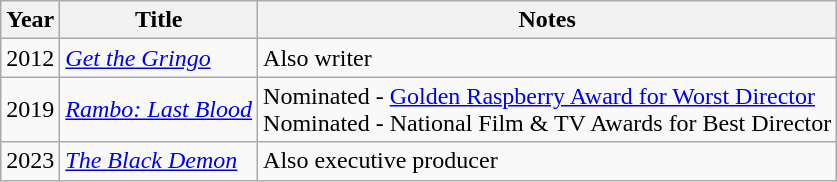<table class="wikitable">
<tr>
<th>Year</th>
<th>Title</th>
<th>Notes</th>
</tr>
<tr>
<td>2012</td>
<td><em><a href='#'>Get the Gringo</a></em></td>
<td>Also writer</td>
</tr>
<tr>
<td>2019</td>
<td><em><a href='#'>Rambo: Last Blood</a></em></td>
<td>Nominated - <a href='#'>Golden Raspberry Award for Worst Director</a><br>Nominated - National Film & TV Awards for Best Director</td>
</tr>
<tr>
<td>2023</td>
<td><em><a href='#'>The Black Demon</a></em></td>
<td>Also executive producer</td>
</tr>
</table>
